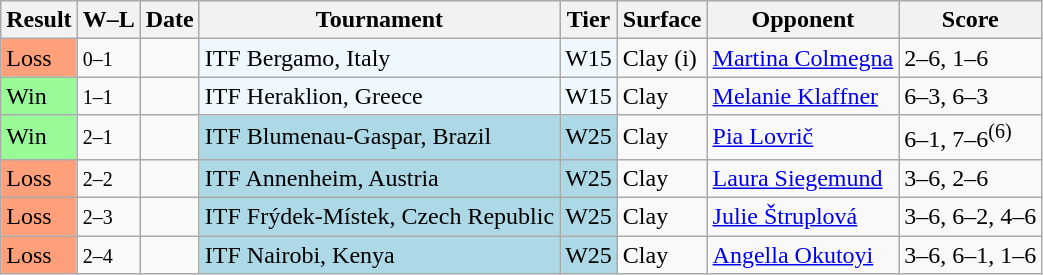<table class="sortable wikitable nowrap">
<tr>
<th>Result</th>
<th class=unsortable>W–L</th>
<th>Date</th>
<th>Tournament</th>
<th>Tier</th>
<th>Surface</th>
<th>Opponent</th>
<th class=unsortable>Score</th>
</tr>
<tr>
<td style="background:#ffa07a;">Loss</td>
<td><small>0–1</small></td>
<td></td>
<td bgcolor=f0f8ff>ITF Bergamo, Italy</td>
<td bgcolor=f0f8ff>W15</td>
<td>Clay (i)</td>
<td> <a href='#'>Martina Colmegna</a></td>
<td>2–6, 1–6</td>
</tr>
<tr>
<td style="background:#98fb98;">Win</td>
<td><small>1–1</small></td>
<td></td>
<td bgcolor=f0f8ff>ITF Heraklion, Greece</td>
<td bgcolor=f0f8ff>W15</td>
<td>Clay</td>
<td> <a href='#'>Melanie Klaffner</a></td>
<td>6–3, 6–3</td>
</tr>
<tr>
<td style="background:#98fb98;">Win</td>
<td><small>2–1</small></td>
<td></td>
<td bgcolor=lightblue>ITF Blumenau-Gaspar, Brazil</td>
<td bgcolor=lightblue>W25</td>
<td>Clay</td>
<td> <a href='#'>Pia Lovrič</a></td>
<td>6–1, 7–6<sup>(6)</sup></td>
</tr>
<tr>
<td style="background:#ffa07a;">Loss</td>
<td><small>2–2</small></td>
<td></td>
<td bgcolor=lightblue>ITF Annenheim, Austria</td>
<td bgcolor=lightblue>W25</td>
<td>Clay</td>
<td> <a href='#'>Laura Siegemund</a></td>
<td>3–6, 2–6</td>
</tr>
<tr>
<td style="background:#ffa07a;">Loss</td>
<td><small>2–3</small></td>
<td></td>
<td bgcolor=lightblue>ITF Frýdek-Místek, Czech Republic</td>
<td bgcolor=lightblue>W25</td>
<td>Clay</td>
<td> <a href='#'>Julie Štruplová</a></td>
<td>3–6, 6–2, 4–6</td>
</tr>
<tr>
<td style="background:#ffa07a;">Loss</td>
<td><small>2–4</small></td>
<td></td>
<td bgcolor=lightblue>ITF Nairobi, Kenya</td>
<td bgcolor=lightblue>W25</td>
<td>Clay</td>
<td> <a href='#'>Angella Okutoyi</a></td>
<td>3–6, 6–1, 1–6</td>
</tr>
</table>
